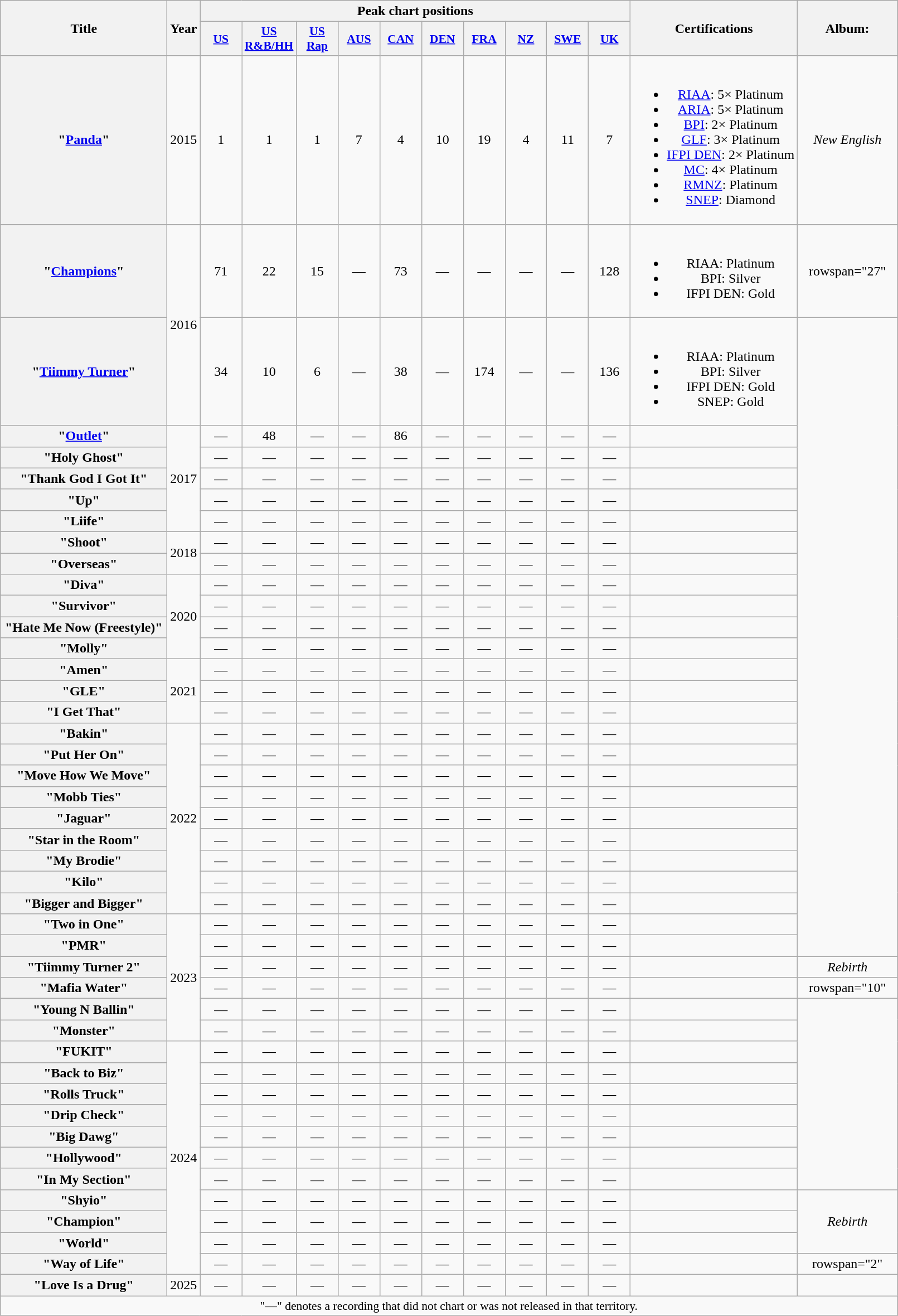<table class="wikitable plainrowheaders" style="text-align:center;">
<tr>
<th scope="col" rowspan="2" style="width:12em;">Title</th>
<th scope="col" rowspan="2" style="width:1em;">Year</th>
<th scope="col" colspan="10">Peak chart positions </th>
<th scope="col" rowspan="2">Certifications</th>
<th scope="col" rowspan="2" style="width: 7em;">Album:</th>
</tr>
<tr>
<th scope="col" style="width:3em;font-size:90%;"><a href='#'>US</a><br></th>
<th scope="col" style="width:3em;font-size:90%;"><a href='#'>US<br>R&B/HH</a><br></th>
<th scope="col" style="width:3em;font-size:90%;"><a href='#'>US<br>Rap</a><br></th>
<th scope="col" style="width:3em;font-size:90%;"><a href='#'>AUS</a><br></th>
<th scope="col" style="width:3em;font-size:90%;"><a href='#'>CAN</a><br></th>
<th scope="col" style="width:3em;font-size:90%;"><a href='#'>DEN</a><br></th>
<th scope="col" style="width:3em;font-size:90%;"><a href='#'>FRA</a><br></th>
<th scope="col" style="width:3em;font-size:90%;"><a href='#'>NZ</a><br></th>
<th scope="col" style="width:3em;font-size:90%;"><a href='#'>SWE</a><br></th>
<th scope="col" style="width:3em;font-size:90%;"><a href='#'>UK</a><br></th>
</tr>
<tr>
<th scope="row">"<a href='#'>Panda</a>"</th>
<td>2015</td>
<td>1</td>
<td>1</td>
<td>1</td>
<td>7</td>
<td>4</td>
<td>10</td>
<td>19</td>
<td>4</td>
<td>11</td>
<td>7</td>
<td><br><ul><li><a href='#'>RIAA</a>: 5× Platinum</li><li><a href='#'>ARIA</a>: 5× Platinum</li><li><a href='#'>BPI</a>: 2× Platinum</li><li><a href='#'>GLF</a>: 3× Platinum</li><li><a href='#'>IFPI DEN</a>: 2× Platinum</li><li><a href='#'>MC</a>: 4× Platinum</li><li><a href='#'>RMNZ</a>: Platinum</li><li><a href='#'>SNEP</a>: Diamond</li></ul></td>
<td><em>New English</em></td>
</tr>
<tr>
<th scope="row">"<a href='#'>Champions</a>"<br></th>
<td rowspan="2">2016</td>
<td>71</td>
<td>22</td>
<td>15</td>
<td>—</td>
<td>73</td>
<td>—</td>
<td>—</td>
<td>—</td>
<td>—</td>
<td>128</td>
<td><br><ul><li>RIAA: Platinum</li><li>BPI: Silver</li><li>IFPI DEN: Gold</li></ul></td>
<td>rowspan="27" </td>
</tr>
<tr>
<th scope="row">"<a href='#'>Tiimmy Turner</a>"</th>
<td>34</td>
<td>10</td>
<td>6</td>
<td>—</td>
<td>38</td>
<td>—</td>
<td>174</td>
<td>—</td>
<td>—</td>
<td>136</td>
<td><br><ul><li>RIAA: Platinum</li><li>BPI: Silver</li><li>IFPI DEN: Gold</li><li>SNEP: Gold</li></ul></td>
</tr>
<tr>
<th scope="row">"<a href='#'>Outlet</a>"</th>
<td rowspan="5">2017</td>
<td>—</td>
<td>48</td>
<td>—</td>
<td>—</td>
<td>86</td>
<td>—</td>
<td>—</td>
<td>—</td>
<td>—</td>
<td>—</td>
<td></td>
</tr>
<tr>
<th scope="row">"Holy Ghost"</th>
<td>—</td>
<td>—</td>
<td>—</td>
<td>—</td>
<td>—</td>
<td>—</td>
<td>—</td>
<td>—</td>
<td>—</td>
<td>—</td>
<td></td>
</tr>
<tr>
<th scope="row">"Thank God I Got It"<br></th>
<td>—</td>
<td>—</td>
<td>—</td>
<td>—</td>
<td>—</td>
<td>—</td>
<td>—</td>
<td>—</td>
<td>—</td>
<td>—</td>
<td></td>
</tr>
<tr>
<th scope="row">"Up"</th>
<td>—</td>
<td>—</td>
<td>—</td>
<td>—</td>
<td>—</td>
<td>—</td>
<td>—</td>
<td>—</td>
<td>—</td>
<td>—</td>
<td></td>
</tr>
<tr>
<th scope="row">"Liife"<br></th>
<td>—</td>
<td>—</td>
<td>—</td>
<td>—</td>
<td>—</td>
<td>—</td>
<td>—</td>
<td>—</td>
<td>—</td>
<td>—</td>
<td></td>
</tr>
<tr>
<th scope="row">"Shoot"</th>
<td rowspan="2">2018</td>
<td>—</td>
<td>—</td>
<td>—</td>
<td>—</td>
<td>—</td>
<td>—</td>
<td>—</td>
<td>—</td>
<td>—</td>
<td>—</td>
<td></td>
</tr>
<tr>
<th scope="row">"Overseas"<br></th>
<td>—</td>
<td>—</td>
<td>—</td>
<td>—</td>
<td>—</td>
<td>—</td>
<td>—</td>
<td>—</td>
<td>—</td>
<td>—</td>
<td></td>
</tr>
<tr>
<th scope="row">"Diva"</th>
<td rowspan="4">2020</td>
<td>—</td>
<td>—</td>
<td>—</td>
<td>—</td>
<td>—</td>
<td>—</td>
<td>—</td>
<td>—</td>
<td>—</td>
<td>—</td>
<td></td>
</tr>
<tr>
<th scope="row">"Survivor"</th>
<td>—</td>
<td>—</td>
<td>—</td>
<td>—</td>
<td>—</td>
<td>—</td>
<td>—</td>
<td>—</td>
<td>—</td>
<td>—</td>
<td></td>
</tr>
<tr>
<th scope="row">"Hate Me Now (Freestyle)"</th>
<td>—</td>
<td>—</td>
<td>—</td>
<td>—</td>
<td>—</td>
<td>—</td>
<td>—</td>
<td>—</td>
<td>—</td>
<td>—</td>
<td></td>
</tr>
<tr>
<th scope="row">"Molly"</th>
<td>—</td>
<td>—</td>
<td>—</td>
<td>—</td>
<td>—</td>
<td>—</td>
<td>—</td>
<td>—</td>
<td>—</td>
<td>—</td>
<td></td>
</tr>
<tr>
<th scope="row">"Amen"</th>
<td rowspan="3">2021</td>
<td>—</td>
<td>—</td>
<td>—</td>
<td>—</td>
<td>—</td>
<td>—</td>
<td>—</td>
<td>—</td>
<td>—</td>
<td>—</td>
<td></td>
</tr>
<tr>
<th scope="row">"GLE"</th>
<td>—</td>
<td>—</td>
<td>—</td>
<td>—</td>
<td>—</td>
<td>—</td>
<td>—</td>
<td>—</td>
<td>—</td>
<td>—</td>
<td></td>
</tr>
<tr>
<th scope="row">"I Get That"</th>
<td>—</td>
<td>—</td>
<td>—</td>
<td>—</td>
<td>—</td>
<td>—</td>
<td>—</td>
<td>—</td>
<td>—</td>
<td>—</td>
<td></td>
</tr>
<tr>
<th scope="row">"Bakin"<br></th>
<td rowspan="9">2022</td>
<td>—</td>
<td>—</td>
<td>—</td>
<td>—</td>
<td>—</td>
<td>—</td>
<td>—</td>
<td>—</td>
<td>—</td>
<td>—</td>
<td></td>
</tr>
<tr>
<th scope="row">"Put Her On"<br></th>
<td>—</td>
<td>—</td>
<td>—</td>
<td>—</td>
<td>—</td>
<td>—</td>
<td>—</td>
<td>—</td>
<td>—</td>
<td>—</td>
<td></td>
</tr>
<tr>
<th scope="row">"Move How We Move"</th>
<td>—</td>
<td>—</td>
<td>—</td>
<td>—</td>
<td>—</td>
<td>—</td>
<td>—</td>
<td>—</td>
<td>—</td>
<td>—</td>
<td></td>
</tr>
<tr>
<th scope="row">"Mobb Ties"<br></th>
<td>—</td>
<td>—</td>
<td>—</td>
<td>—</td>
<td>—</td>
<td>—</td>
<td>—</td>
<td>—</td>
<td>—</td>
<td>—</td>
<td></td>
</tr>
<tr>
<th scope="row">"Jaguar"</th>
<td>—</td>
<td>—</td>
<td>—</td>
<td>—</td>
<td>—</td>
<td>—</td>
<td>—</td>
<td>—</td>
<td>—</td>
<td>—</td>
<td></td>
</tr>
<tr>
<th scope="row">"Star in the Room"</th>
<td>—</td>
<td>—</td>
<td>—</td>
<td>—</td>
<td>—</td>
<td>—</td>
<td>—</td>
<td>—</td>
<td>—</td>
<td>—</td>
<td></td>
</tr>
<tr>
<th scope="row">"My Brodie"</th>
<td>—</td>
<td>—</td>
<td>—</td>
<td>—</td>
<td>—</td>
<td>—</td>
<td>—</td>
<td>—</td>
<td>—</td>
<td>—</td>
<td></td>
</tr>
<tr>
<th scope="row">"Kilo"<br></th>
<td>—</td>
<td>—</td>
<td>—</td>
<td>—</td>
<td>—</td>
<td>—</td>
<td>—</td>
<td>—</td>
<td>—</td>
<td>—</td>
<td></td>
</tr>
<tr>
<th scope="row">"Bigger and Bigger"</th>
<td>—</td>
<td>—</td>
<td>—</td>
<td>—</td>
<td>—</td>
<td>—</td>
<td>—</td>
<td>—</td>
<td>—</td>
<td>—</td>
<td></td>
</tr>
<tr>
<th scope="row">"Two in One"</th>
<td rowspan="6">2023</td>
<td>—</td>
<td>—</td>
<td>—</td>
<td>—</td>
<td>—</td>
<td>—</td>
<td>—</td>
<td>—</td>
<td>—</td>
<td>—</td>
<td></td>
</tr>
<tr>
<th scope="row">"PMR"<br></th>
<td>—</td>
<td>—</td>
<td>—</td>
<td>—</td>
<td>—</td>
<td>—</td>
<td>—</td>
<td>—</td>
<td>—</td>
<td>—</td>
<td></td>
</tr>
<tr>
<th scope="row">"Tiimmy Turner 2"</th>
<td>—</td>
<td>—</td>
<td>—</td>
<td>—</td>
<td>—</td>
<td>—</td>
<td>—</td>
<td>—</td>
<td>—</td>
<td>—</td>
<td></td>
<td><em>Rebirth</em></td>
</tr>
<tr>
<th scope="row">"Mafia Water"</th>
<td>—</td>
<td>—</td>
<td>—</td>
<td>—</td>
<td>—</td>
<td>—</td>
<td>—</td>
<td>—</td>
<td>—</td>
<td>—</td>
<td></td>
<td>rowspan="10" </td>
</tr>
<tr>
<th scope="row">"Young N Ballin"</th>
<td>—</td>
<td>—</td>
<td>—</td>
<td>—</td>
<td>—</td>
<td>—</td>
<td>—</td>
<td>—</td>
<td>—</td>
<td>—</td>
<td></td>
</tr>
<tr>
<th scope="row">"Monster"</th>
<td>—</td>
<td>—</td>
<td>—</td>
<td>—</td>
<td>—</td>
<td>—</td>
<td>—</td>
<td>—</td>
<td>—</td>
<td>—</td>
<td></td>
</tr>
<tr>
<th scope="row">"FUKIT"</th>
<td rowspan="11">2024</td>
<td>—</td>
<td>—</td>
<td>—</td>
<td>—</td>
<td>—</td>
<td>—</td>
<td>—</td>
<td>—</td>
<td>—</td>
<td>—</td>
<td></td>
</tr>
<tr>
<th scope="row">"Back to Biz"</th>
<td>—</td>
<td>—</td>
<td>—</td>
<td>—</td>
<td>—</td>
<td>—</td>
<td>—</td>
<td>—</td>
<td>—</td>
<td>—</td>
<td></td>
</tr>
<tr>
<th scope="row">"Rolls Truck"</th>
<td>—</td>
<td>—</td>
<td>—</td>
<td>—</td>
<td>—</td>
<td>—</td>
<td>—</td>
<td>—</td>
<td>—</td>
<td>—</td>
<td></td>
</tr>
<tr>
<th scope="row">"Drip Check"</th>
<td>—</td>
<td>—</td>
<td>—</td>
<td>—</td>
<td>—</td>
<td>—</td>
<td>—</td>
<td>—</td>
<td>—</td>
<td>—</td>
<td></td>
</tr>
<tr>
<th scope="row">"Big Dawg"</th>
<td>—</td>
<td>—</td>
<td>—</td>
<td>—</td>
<td>—</td>
<td>—</td>
<td>—</td>
<td>—</td>
<td>—</td>
<td>—</td>
<td></td>
</tr>
<tr>
<th scope="row">"Hollywood"<br></th>
<td>—</td>
<td>—</td>
<td>—</td>
<td>—</td>
<td>—</td>
<td>—</td>
<td>—</td>
<td>—</td>
<td>—</td>
<td>—</td>
<td></td>
</tr>
<tr>
<th scope="row">"In My Section"</th>
<td>—</td>
<td>—</td>
<td>—</td>
<td>—</td>
<td>—</td>
<td>—</td>
<td>—</td>
<td>—</td>
<td>—</td>
<td>—</td>
<td></td>
</tr>
<tr>
<th scope="row">"Shyio"</th>
<td>—</td>
<td>—</td>
<td>—</td>
<td>—</td>
<td>—</td>
<td>—</td>
<td>—</td>
<td>—</td>
<td>—</td>
<td>—</td>
<td></td>
<td rowspan="3"><em>Rebirth</em></td>
</tr>
<tr>
<th scope="row">"Champion"</th>
<td>—</td>
<td>—</td>
<td>—</td>
<td>—</td>
<td>—</td>
<td>—</td>
<td>—</td>
<td>—</td>
<td>—</td>
<td>—</td>
<td></td>
</tr>
<tr>
<th scope="row">"World"</th>
<td>—</td>
<td>—</td>
<td>—</td>
<td>—</td>
<td>—</td>
<td>—</td>
<td>—</td>
<td>—</td>
<td>—</td>
<td>—</td>
<td></td>
</tr>
<tr>
<th scope="row">"Way of Life"</th>
<td>—</td>
<td>—</td>
<td>—</td>
<td>—</td>
<td>—</td>
<td>—</td>
<td>—</td>
<td>—</td>
<td>—</td>
<td>—</td>
<td></td>
<td>rowspan="2" </td>
</tr>
<tr>
<th scope="row">"Love Is a Drug"</th>
<td>2025</td>
<td>—</td>
<td>—</td>
<td>—</td>
<td>—</td>
<td>—</td>
<td>—</td>
<td>—</td>
<td>—</td>
<td>—</td>
<td>—</td>
<td></td>
</tr>
<tr>
<td colspan="14" style="font-size:90%">"—" denotes a recording that did not chart or was not released in that territory.</td>
</tr>
</table>
